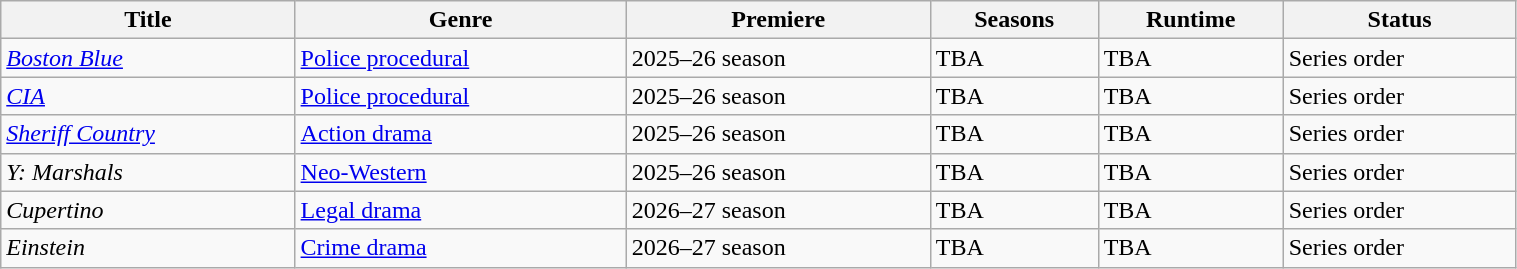<table class="wikitable sortable" style="width:80%;">
<tr>
<th>Title</th>
<th>Genre</th>
<th>Premiere</th>
<th>Seasons</th>
<th>Runtime</th>
<th>Status</th>
</tr>
<tr>
<td><em><a href='#'>Boston Blue</a></em></td>
<td><a href='#'>Police procedural</a></td>
<td>2025–26 season</td>
<td>TBA</td>
<td>TBA</td>
<td>Series order</td>
</tr>
<tr>
<td><em><a href='#'>CIA</a></em></td>
<td><a href='#'>Police procedural</a></td>
<td>2025–26 season</td>
<td>TBA</td>
<td>TBA</td>
<td>Series order</td>
</tr>
<tr>
<td><em><a href='#'>Sheriff Country</a></em></td>
<td><a href='#'>Action drama</a></td>
<td>2025–26 season</td>
<td>TBA</td>
<td>TBA</td>
<td>Series order</td>
</tr>
<tr>
<td><em>Y: Marshals</em></td>
<td><a href='#'>Neo-Western</a></td>
<td>2025–26 season</td>
<td>TBA</td>
<td>TBA</td>
<td>Series order</td>
</tr>
<tr>
<td><em>Cupertino</em></td>
<td><a href='#'>Legal drama</a></td>
<td>2026–27 season</td>
<td>TBA</td>
<td>TBA</td>
<td>Series order</td>
</tr>
<tr>
<td><em>Einstein</em></td>
<td><a href='#'>Crime drama</a></td>
<td>2026–27 season</td>
<td>TBA</td>
<td>TBA</td>
<td>Series order</td>
</tr>
</table>
